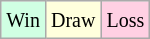<table class="wikitable">
<tr>
<td style="background: #d0ffe3;"><small>Win</small></td>
<td style="background: #ffffdd;"><small>Draw</small></td>
<td style="background: #ffd0e3;"><small>Loss</small></td>
</tr>
</table>
